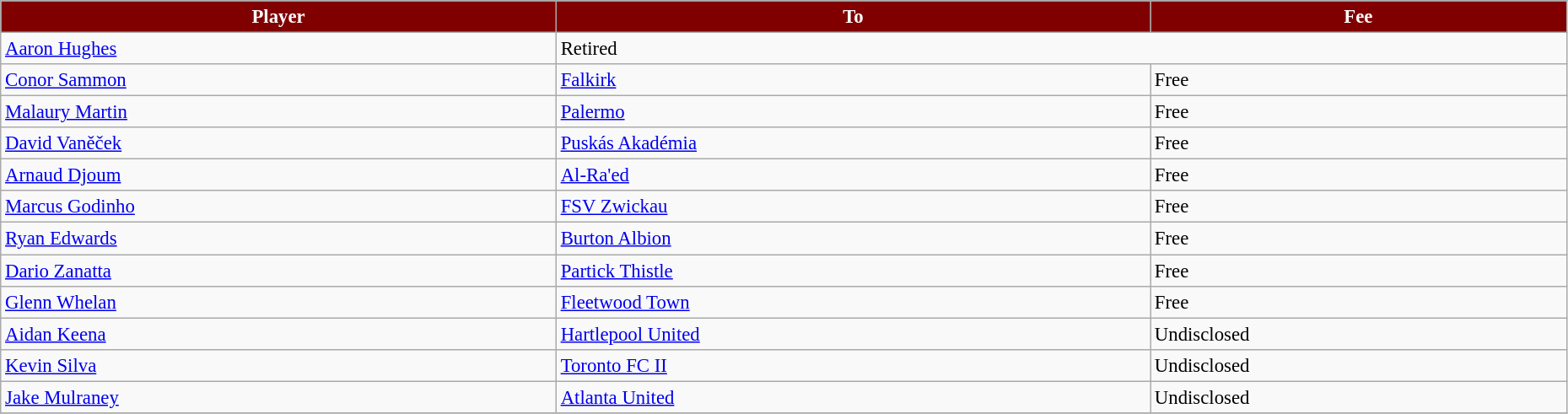<table class="wikitable" style="text-align:left; font-size:95%;width:98%;">
<tr>
<th style="background:maroon; color:white;">Player</th>
<th style="background:maroon; color:white;">To</th>
<th style="background:maroon; color:white;">Fee</th>
</tr>
<tr>
<td> <a href='#'>Aaron Hughes</a></td>
<td colspan=2>Retired</td>
</tr>
<tr>
<td> <a href='#'>Conor Sammon</a></td>
<td> <a href='#'>Falkirk</a></td>
<td>Free</td>
</tr>
<tr>
<td> <a href='#'>Malaury Martin</a></td>
<td> <a href='#'>Palermo</a></td>
<td>Free</td>
</tr>
<tr>
<td> <a href='#'>David Vaněček</a></td>
<td>  <a href='#'>Puskás Akadémia</a></td>
<td>Free</td>
</tr>
<tr>
<td> <a href='#'>Arnaud Djoum</a></td>
<td> <a href='#'>Al-Ra'ed</a></td>
<td>Free</td>
</tr>
<tr>
<td> <a href='#'>Marcus Godinho</a></td>
<td> <a href='#'>FSV Zwickau</a></td>
<td>Free</td>
</tr>
<tr>
<td> <a href='#'>Ryan Edwards</a></td>
<td> <a href='#'>Burton Albion</a></td>
<td>Free</td>
</tr>
<tr>
<td> <a href='#'>Dario Zanatta</a></td>
<td> <a href='#'>Partick Thistle</a></td>
<td>Free</td>
</tr>
<tr>
<td> <a href='#'>Glenn Whelan</a></td>
<td> <a href='#'>Fleetwood Town</a></td>
<td>Free</td>
</tr>
<tr>
<td> <a href='#'>Aidan Keena</a></td>
<td> <a href='#'>Hartlepool United</a></td>
<td>Undisclosed</td>
</tr>
<tr>
<td> <a href='#'>Kevin Silva</a></td>
<td> <a href='#'>Toronto FC II</a></td>
<td>Undisclosed</td>
</tr>
<tr>
<td> <a href='#'>Jake Mulraney</a></td>
<td> <a href='#'>Atlanta United</a></td>
<td>Undisclosed</td>
</tr>
<tr>
</tr>
</table>
